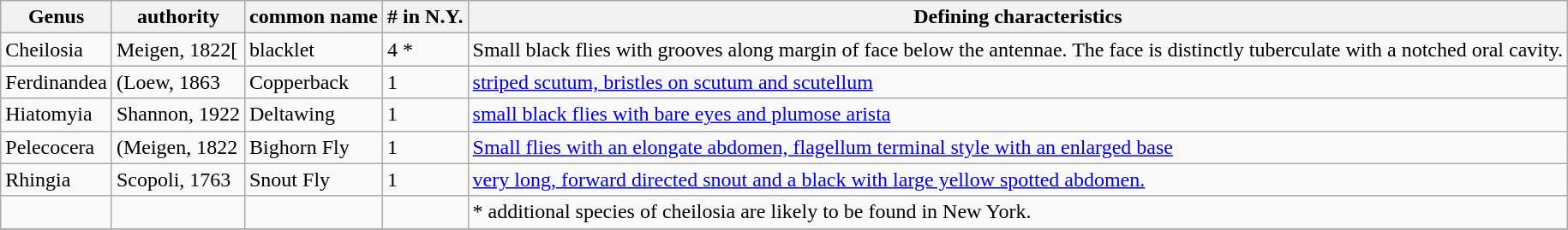<table class="wikitable sortable collapsible collapsed" border="1">
<tr>
<th>Genus</th>
<th>authority</th>
<th>common name</th>
<th># in N.Y.</th>
<th>Defining characteristics</th>
</tr>
<tr>
<td>Cheilosia</td>
<td>Meigen, 1822[</td>
<td>blacklet</td>
<td>4 *</td>
<td>Small black flies with grooves along margin of face below the antennae. The face is distinctly tuberculate with a notched oral cavity.</td>
</tr>
<tr>
<td>Ferdinandea</td>
<td>(Loew, 1863</td>
<td>Copperback</td>
<td>1</td>
<td><a href='#'>striped scutum, bristles on scutum and scutellum</a></td>
</tr>
<tr>
<td>Hiatomyia</td>
<td>Shannon, 1922</td>
<td>Deltawing</td>
<td>1</td>
<td><a href='#'>small black flies with bare eyes and plumose arista</a></td>
</tr>
<tr>
<td>Pelecocera</td>
<td>(Meigen, 1822</td>
<td>Bighorn Fly</td>
<td>1</td>
<td><a href='#'>Small flies with an elongate abdomen, flagellum terminal style with an enlarged base</a></td>
</tr>
<tr>
<td>Rhingia</td>
<td>Scopoli, 1763</td>
<td>Snout Fly</td>
<td>1</td>
<td><a href='#'>very long, forward directed snout and a black with large yellow spotted abdomen.</a></td>
</tr>
<tr>
<td></td>
<td></td>
<td></td>
<td></td>
<td>* additional species of cheilosia are likely to be found in New York.</td>
</tr>
<tr>
</tr>
</table>
